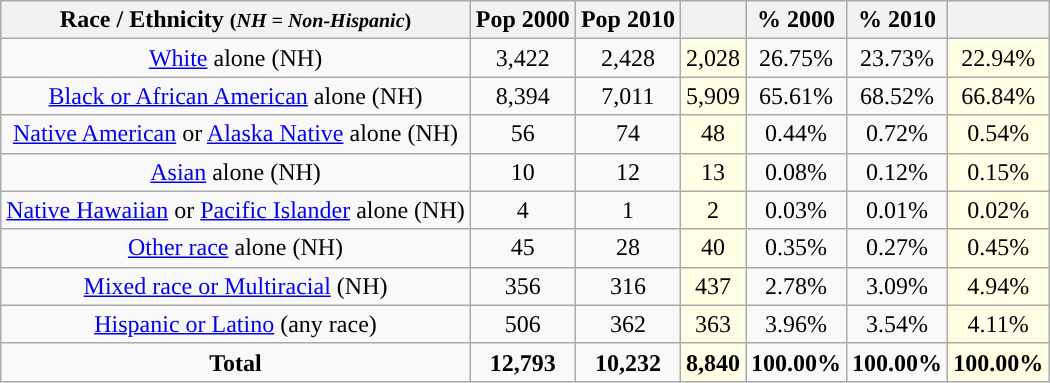<table class="wikitable" style="text-align:center;">
<tr>
<th>Race / Ethnicity <small>(<em>NH = Non-Hispanic</em>)</small></th>
<th>Pop 2000</th>
<th>Pop 2010</th>
<th></th>
<th>% 2000</th>
<th>% 2010</th>
<th></th>
</tr>
<tr>
<td><a href='#'>White</a> alone (NH)</td>
<td>3,422</td>
<td>2,428</td>
<td style='background: #ffffe6;'>2,028</td>
<td>26.75%</td>
<td>23.73%</td>
<td style='background: #ffffe6;'>22.94%</td>
</tr>
<tr>
<td><a href='#'>Black or African American</a> alone (NH)</td>
<td>8,394</td>
<td>7,011</td>
<td style='background: #ffffe6;'>5,909</td>
<td>65.61%</td>
<td>68.52%</td>
<td style='background: #ffffe6;'>66.84%</td>
</tr>
<tr>
<td><a href='#'>Native American</a> or <a href='#'>Alaska Native</a> alone (NH)</td>
<td>56</td>
<td>74</td>
<td style='background: #ffffe6;'>48</td>
<td>0.44%</td>
<td>0.72%</td>
<td style='background: #ffffe6;'>0.54%</td>
</tr>
<tr>
<td><a href='#'>Asian</a> alone (NH)</td>
<td>10</td>
<td>12</td>
<td style='background: #ffffe6;'>13</td>
<td>0.08%</td>
<td>0.12%</td>
<td style='background: #ffffe6;'>0.15%</td>
</tr>
<tr>
<td><a href='#'>Native Hawaiian</a> or <a href='#'>Pacific Islander</a> alone (NH)</td>
<td>4</td>
<td>1</td>
<td style='background: #ffffe6;'>2</td>
<td>0.03%</td>
<td>0.01%</td>
<td style='background: #ffffe6;'>0.02%</td>
</tr>
<tr>
<td><a href='#'>Other race</a> alone (NH)</td>
<td>45</td>
<td>28</td>
<td style='background: #ffffe6;'>40</td>
<td>0.35%</td>
<td>0.27%</td>
<td style='background: #ffffe6;'>0.45%</td>
</tr>
<tr>
<td><a href='#'>Mixed race or Multiracial</a> (NH)</td>
<td>356</td>
<td>316</td>
<td style='background: #ffffe6;'>437</td>
<td>2.78%</td>
<td>3.09%</td>
<td style='background: #ffffe6;'>4.94%</td>
</tr>
<tr>
<td><a href='#'>Hispanic or Latino</a> (any race)</td>
<td>506</td>
<td>362</td>
<td style='background: #ffffe6;'>363</td>
<td>3.96%</td>
<td>3.54%</td>
<td style='background: #ffffe6;'>4.11%</td>
</tr>
<tr>
<td><strong>Total</strong></td>
<td><strong>12,793</strong></td>
<td><strong>10,232</strong></td>
<td style='background: #ffffe6;'><strong>8,840</strong></td>
<td><strong>100.00%</strong></td>
<td><strong>100.00%</strong></td>
<td style='background: #ffffe6;'><strong>100.00%</strong></td>
</tr>
</table>
